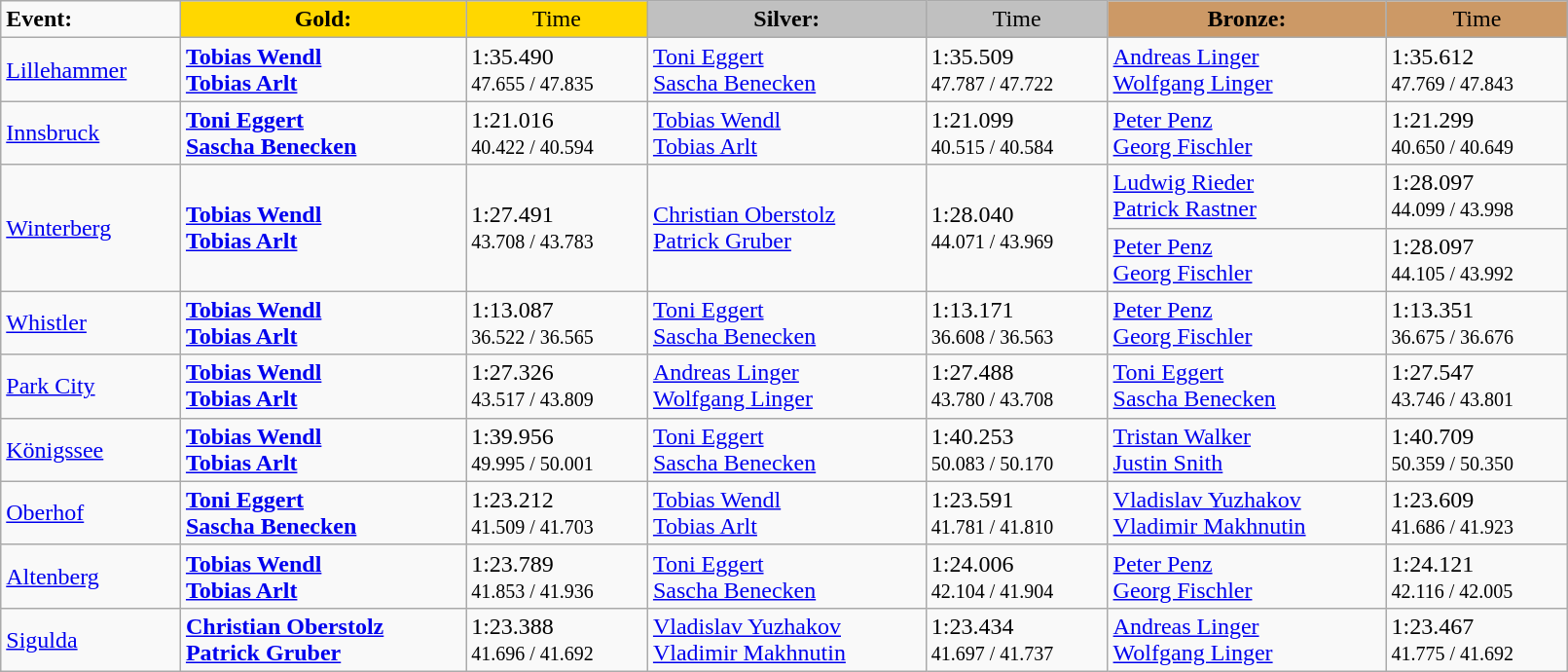<table class="wikitable" style="width:85%;">
<tr>
<td><strong>Event:</strong></td>
<td !  style="text-align:center; background:gold;"><strong>Gold:</strong></td>
<td !  style="text-align:center; background:gold;">Time</td>
<td !  style="text-align:center; background:silver;"><strong>Silver:</strong></td>
<td !  style="text-align:center; background:silver;">Time</td>
<td !  style="text-align:center; background:#c96;"><strong>Bronze:</strong></td>
<td !  style="text-align:center; background:#c96;">Time</td>
</tr>
<tr>
<td><a href='#'>Lillehammer</a></td>
<td><strong><a href='#'>Tobias Wendl</a><br><a href='#'>Tobias Arlt</a></strong><br><small></small></td>
<td>1:35.490<br><small>47.655 / 47.835</small></td>
<td><a href='#'>Toni Eggert</a><br><a href='#'>Sascha Benecken</a><br><small></small></td>
<td>1:35.509<br><small>47.787 / 47.722</small></td>
<td><a href='#'>Andreas Linger</a><br><a href='#'>Wolfgang Linger</a><br><small></small></td>
<td>1:35.612<br><small>47.769 / 47.843</small></td>
</tr>
<tr>
<td><a href='#'>Innsbruck</a></td>
<td><strong><a href='#'>Toni Eggert</a><br><a href='#'>Sascha Benecken</a></strong><br><small></small></td>
<td>1:21.016<br><small>40.422 / 40.594</small></td>
<td><a href='#'>Tobias Wendl</a><br><a href='#'>Tobias Arlt</a><br><small></small></td>
<td>1:21.099<br><small>40.515 / 40.584</small></td>
<td><a href='#'>Peter Penz</a><br><a href='#'>Georg Fischler</a><br><small></small></td>
<td>1:21.299<br><small>40.650 / 40.649</small></td>
</tr>
<tr>
<td rowspan=2><a href='#'>Winterberg</a></td>
<td rowspan=2><strong><a href='#'>Tobias Wendl</a><br><a href='#'>Tobias Arlt</a></strong><br><small></small></td>
<td rowspan=2>1:27.491<br><small>43.708 / 43.783</small></td>
<td rowspan=2><a href='#'>Christian Oberstolz</a><br><a href='#'>Patrick Gruber</a><br><small></small></td>
<td rowspan=2>1:28.040<br><small>44.071 / 43.969</small></td>
<td><a href='#'>Ludwig Rieder</a><br><a href='#'>Patrick Rastner</a><br><small></small></td>
<td>1:28.097<br><small>44.099 / 43.998</small></td>
</tr>
<tr>
<td><a href='#'>Peter Penz</a><br><a href='#'>Georg Fischler</a><br><small></small></td>
<td>1:28.097<br><small>44.105 / 43.992</small></td>
</tr>
<tr>
<td><a href='#'>Whistler</a></td>
<td><strong><a href='#'>Tobias Wendl</a><br><a href='#'>Tobias Arlt</a></strong><br><small></small></td>
<td>1:13.087<br><small>36.522 / 36.565</small></td>
<td><a href='#'>Toni Eggert</a><br><a href='#'>Sascha Benecken</a><br><small></small></td>
<td>1:13.171<br><small>36.608 / 36.563</small></td>
<td><a href='#'>Peter Penz</a><br><a href='#'>Georg Fischler</a><br><small></small></td>
<td>1:13.351<br><small>36.675 / 36.676</small></td>
</tr>
<tr>
<td><a href='#'>Park City</a></td>
<td><strong><a href='#'>Tobias Wendl</a><br><a href='#'>Tobias Arlt</a></strong><br><small></small></td>
<td>1:27.326<br><small>43.517 / 43.809</small></td>
<td><a href='#'>Andreas Linger</a><br><a href='#'>Wolfgang Linger</a><br><small></small></td>
<td>1:27.488<br><small>43.780 / 43.708</small></td>
<td><a href='#'>Toni Eggert</a><br><a href='#'>Sascha Benecken</a><br><small></small></td>
<td>1:27.547<br><small>43.746 / 43.801</small></td>
</tr>
<tr>
<td><a href='#'>Königssee</a></td>
<td><strong><a href='#'>Tobias Wendl</a><br><a href='#'>Tobias Arlt</a></strong><br><small></small></td>
<td>1:39.956<br><small>49.995 / 50.001</small></td>
<td><a href='#'>Toni Eggert</a><br><a href='#'>Sascha Benecken</a><br><small></small></td>
<td>1:40.253<br><small>50.083 / 50.170</small></td>
<td><a href='#'>Tristan Walker</a><br><a href='#'>Justin Snith</a><br><small></small></td>
<td>1:40.709<br><small>50.359 / 50.350</small></td>
</tr>
<tr>
<td><a href='#'>Oberhof</a></td>
<td><strong><a href='#'>Toni Eggert</a><br><a href='#'>Sascha Benecken</a></strong><br><small></small></td>
<td>1:23.212<br><small>41.509 / 41.703</small></td>
<td><a href='#'>Tobias Wendl</a><br><a href='#'>Tobias Arlt</a><br><small></small></td>
<td>1:23.591<br><small>41.781 / 41.810</small></td>
<td><a href='#'>Vladislav Yuzhakov</a><br><a href='#'>Vladimir Makhnutin</a><br><small></small></td>
<td>1:23.609<br><small>41.686 / 41.923</small></td>
</tr>
<tr>
<td><a href='#'>Altenberg</a></td>
<td><strong><a href='#'>Tobias Wendl</a><br><a href='#'>Tobias Arlt</a></strong><br><small></small></td>
<td>1:23.789<br><small>41.853 / 41.936</small></td>
<td><a href='#'>Toni Eggert</a><br><a href='#'>Sascha Benecken</a><br><small></small></td>
<td>1:24.006<br><small>42.104 / 41.904</small></td>
<td><a href='#'>Peter Penz</a><br><a href='#'>Georg Fischler</a><br><small></small></td>
<td>1:24.121<br><small>42.116 / 42.005</small></td>
</tr>
<tr>
<td><a href='#'>Sigulda</a></td>
<td><strong><a href='#'>Christian Oberstolz</a><br><a href='#'>Patrick Gruber</a></strong><br><small></small></td>
<td>1:23.388<br><small>41.696 / 41.692</small></td>
<td><a href='#'>Vladislav Yuzhakov</a><br><a href='#'>Vladimir Makhnutin</a><br><small></small></td>
<td>1:23.434<br><small>41.697 / 41.737</small></td>
<td><a href='#'>Andreas Linger</a><br><a href='#'>Wolfgang Linger</a><br><small></small></td>
<td>1:23.467<br><small>41.775 / 41.692</small></td>
</tr>
</table>
